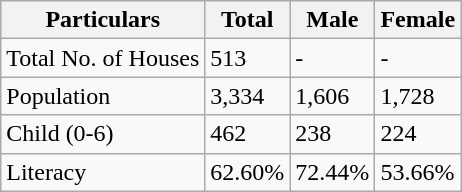<table class="wikitable">
<tr>
<th>Particulars</th>
<th>Total</th>
<th>Male</th>
<th>Female</th>
</tr>
<tr>
<td>Total No. of Houses</td>
<td>513</td>
<td>-</td>
<td>-</td>
</tr>
<tr>
<td>Population</td>
<td>3,334</td>
<td>1,606</td>
<td>1,728</td>
</tr>
<tr>
<td>Child (0-6)</td>
<td>462</td>
<td>238</td>
<td>224</td>
</tr>
<tr>
<td>Literacy</td>
<td>62.60%</td>
<td>72.44%</td>
<td>53.66%</td>
</tr>
</table>
